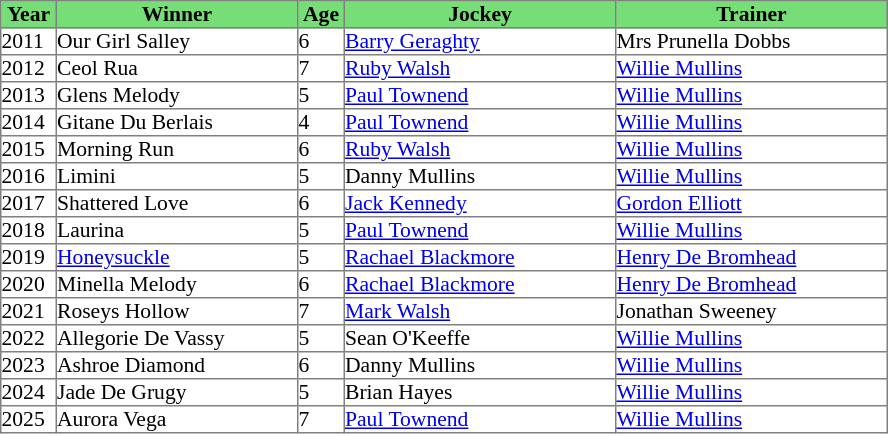<table class = "sortable" | border="1" cellpadding="0" style="border-collapse: collapse; font-size:90%">
<tr bgcolor="#77dd77" align="center">
<th style="width:36px"><strong>Year</strong></th>
<th style="width:160px"><strong>Winner</strong></th>
<th style="width:30px"><strong>Age</strong></th>
<th style="width:180px"><strong>Jockey</strong></th>
<th style="width:180px"><strong>Trainer</strong></th>
</tr>
<tr>
<td>2011</td>
<td>Our Girl Salley</td>
<td>6</td>
<td><a href='#'>Barry Geraghty</a></td>
<td>Mrs Prunella Dobbs</td>
</tr>
<tr>
<td>2012</td>
<td>Ceol Rua</td>
<td>7</td>
<td><a href='#'>Ruby Walsh</a></td>
<td><a href='#'>Willie Mullins</a></td>
</tr>
<tr>
<td>2013</td>
<td>Glens Melody</td>
<td>5</td>
<td><a href='#'>Paul Townend</a></td>
<td><a href='#'>Willie Mullins</a></td>
</tr>
<tr>
<td>2014</td>
<td>Gitane Du Berlais</td>
<td>4</td>
<td><a href='#'>Paul Townend</a></td>
<td><a href='#'>Willie Mullins</a></td>
</tr>
<tr>
<td>2015</td>
<td>Morning Run</td>
<td>6</td>
<td><a href='#'>Ruby Walsh</a></td>
<td><a href='#'>Willie Mullins</a></td>
</tr>
<tr>
<td>2016</td>
<td>Limini</td>
<td>5</td>
<td>Danny Mullins</td>
<td><a href='#'>Willie Mullins</a></td>
</tr>
<tr>
<td>2017</td>
<td>Shattered Love</td>
<td>6</td>
<td><a href='#'>Jack Kennedy</a></td>
<td><a href='#'>Gordon Elliott</a></td>
</tr>
<tr>
<td>2018</td>
<td>Laurina</td>
<td>5</td>
<td><a href='#'>Paul Townend</a></td>
<td><a href='#'>Willie Mullins</a></td>
</tr>
<tr>
<td>2019</td>
<td><a href='#'>Honeysuckle</a></td>
<td>5</td>
<td><a href='#'>Rachael Blackmore</a></td>
<td><a href='#'>Henry De Bromhead</a></td>
</tr>
<tr>
<td>2020</td>
<td>Minella Melody</td>
<td>6</td>
<td><a href='#'>Rachael Blackmore</a></td>
<td><a href='#'>Henry De Bromhead</a></td>
</tr>
<tr>
<td>2021</td>
<td>Roseys Hollow</td>
<td>7</td>
<td><a href='#'>Mark Walsh</a></td>
<td>Jonathan Sweeney</td>
</tr>
<tr>
<td>2022</td>
<td>Allegorie De Vassy</td>
<td>5</td>
<td>Sean O'Keeffe</td>
<td><a href='#'>Willie Mullins</a></td>
</tr>
<tr>
<td>2023</td>
<td>Ashroe Diamond</td>
<td>6</td>
<td>Danny Mullins</td>
<td><a href='#'>Willie Mullins</a></td>
</tr>
<tr>
<td>2024</td>
<td>Jade De Grugy</td>
<td>5</td>
<td>Brian Hayes</td>
<td><a href='#'>Willie Mullins</a></td>
</tr>
<tr>
<td>2025</td>
<td>Aurora Vega</td>
<td>7</td>
<td><a href='#'>Paul Townend</a></td>
<td><a href='#'>Willie Mullins</a></td>
</tr>
</table>
